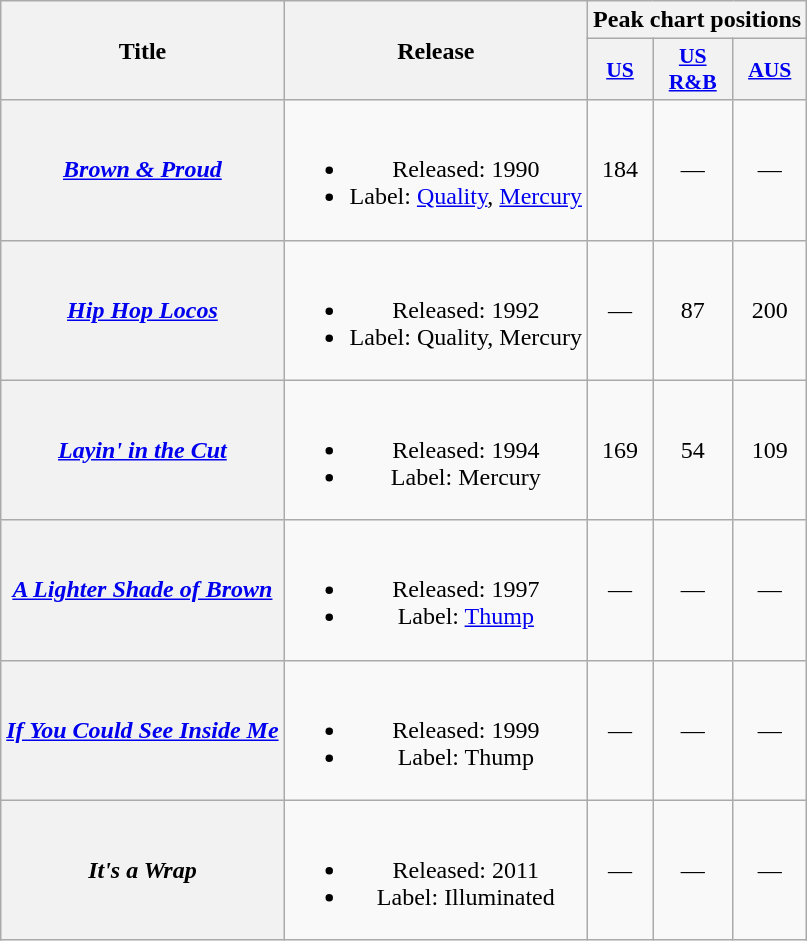<table class="wikitable plainrowheaders" style="text-align:center;">
<tr>
<th rowspan="2">Title</th>
<th rowspan="2">Release</th>
<th colspan="3">Peak chart positions</th>
</tr>
<tr>
<th scope="col" style=font-size:90%;"><a href='#'>US</a><br></th>
<th scope="col" style=font-size:90%;"><a href='#'>US<br>R&B</a><br></th>
<th scope="col" style=font-size:90%;"><a href='#'>AUS</a><br></th>
</tr>
<tr>
<th scope="row"><em><a href='#'>Brown & Proud</a></em></th>
<td><br><ul><li>Released: 1990</li><li>Label: <a href='#'>Quality</a>, <a href='#'>Mercury</a></li></ul></td>
<td align="center">184</td>
<td align="center">—</td>
<td align="center">—</td>
</tr>
<tr>
<th scope="row"><em><a href='#'>Hip Hop Locos</a></em></th>
<td><br><ul><li>Released: 1992</li><li>Label: Quality, Mercury</li></ul></td>
<td align="center">—</td>
<td align="center">87</td>
<td align="center">200</td>
</tr>
<tr>
<th scope="row"><em><a href='#'>Layin' in the Cut</a></em></th>
<td><br><ul><li>Released: 1994</li><li>Label: Mercury</li></ul></td>
<td align="center">169</td>
<td align="center">54</td>
<td align="center">109</td>
</tr>
<tr>
<th scope="row"><em><a href='#'>A Lighter Shade of Brown</a></em></th>
<td><br><ul><li>Released: 1997</li><li>Label: <a href='#'>Thump</a></li></ul></td>
<td align="center">—</td>
<td align="center">—</td>
<td align="center">—</td>
</tr>
<tr>
<th scope="row"><em><a href='#'>If You Could See Inside Me</a></em></th>
<td><br><ul><li>Released: 1999</li><li>Label: Thump</li></ul></td>
<td align="center">—</td>
<td align="center">—</td>
<td align="center">—</td>
</tr>
<tr>
<th scope="row"><em>It's a Wrap</em></th>
<td><br><ul><li>Released: 2011</li><li>Label: Illuminated</li></ul></td>
<td align="center">—</td>
<td align="center">—</td>
<td align="center">—</td>
</tr>
</table>
